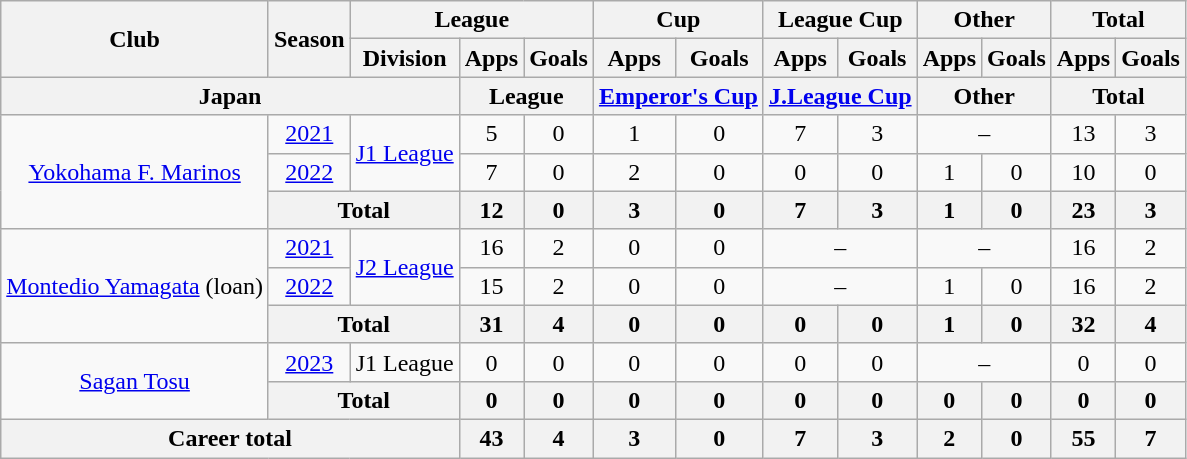<table class="wikitable" style="text-align: center">
<tr>
<th rowspan="2">Club</th>
<th rowspan="2">Season</th>
<th colspan="3">League</th>
<th colspan="2">Cup</th>
<th colspan="2">League Cup</th>
<th colspan="2">Other</th>
<th colspan="2">Total</th>
</tr>
<tr>
<th>Division</th>
<th>Apps</th>
<th>Goals</th>
<th>Apps</th>
<th>Goals</th>
<th>Apps</th>
<th>Goals</th>
<th>Apps</th>
<th>Goals</th>
<th>Apps</th>
<th>Goals</th>
</tr>
<tr>
<th colspan=3>Japan</th>
<th colspan=2>League</th>
<th colspan=2><a href='#'>Emperor's Cup</a></th>
<th colspan=2><a href='#'>J.League Cup</a></th>
<th colspan=2>Other</th>
<th colspan=2>Total</th>
</tr>
<tr>
<td rowspan="3"><a href='#'>Yokohama F. Marinos</a></td>
<td><a href='#'>2021</a></td>
<td rowspan="2"><a href='#'>J1 League</a></td>
<td>5</td>
<td>0</td>
<td>1</td>
<td>0</td>
<td>7</td>
<td>3</td>
<td colspan="2">–</td>
<td>13</td>
<td>3</td>
</tr>
<tr>
<td><a href='#'>2022</a></td>
<td>7</td>
<td>0</td>
<td>2</td>
<td>0</td>
<td>0</td>
<td>0</td>
<td>1</td>
<td>0</td>
<td>10</td>
<td>0</td>
</tr>
<tr>
<th colspan="2">Total</th>
<th>12</th>
<th>0</th>
<th>3</th>
<th>0</th>
<th>7</th>
<th>3</th>
<th>1</th>
<th>0</th>
<th>23</th>
<th>3</th>
</tr>
<tr>
<td rowspan="3"><a href='#'>Montedio Yamagata</a> (loan)</td>
<td><a href='#'>2021</a></td>
<td rowspan="2"><a href='#'>J2 League</a></td>
<td>16</td>
<td>2</td>
<td>0</td>
<td>0</td>
<td colspan="2">–</td>
<td colspan="2">–</td>
<td>16</td>
<td>2</td>
</tr>
<tr>
<td><a href='#'>2022</a></td>
<td>15</td>
<td>2</td>
<td>0</td>
<td>0</td>
<td colspan="2">–</td>
<td>1</td>
<td>0</td>
<td>16</td>
<td>2</td>
</tr>
<tr>
<th colspan="2">Total</th>
<th>31</th>
<th>4</th>
<th>0</th>
<th>0</th>
<th>0</th>
<th>0</th>
<th>1</th>
<th>0</th>
<th>32</th>
<th>4</th>
</tr>
<tr>
<td rowspan="2"><a href='#'>Sagan Tosu</a></td>
<td><a href='#'>2023</a></td>
<td>J1 League</td>
<td>0</td>
<td>0</td>
<td>0</td>
<td>0</td>
<td>0</td>
<td>0</td>
<td colspan="2">–</td>
<td>0</td>
<td>0</td>
</tr>
<tr>
<th colspan="2">Total</th>
<th>0</th>
<th>0</th>
<th>0</th>
<th>0</th>
<th>0</th>
<th>0</th>
<th>0</th>
<th>0</th>
<th>0</th>
<th>0</th>
</tr>
<tr>
<th colspan=3>Career total</th>
<th>43</th>
<th>4</th>
<th>3</th>
<th>0</th>
<th>7</th>
<th>3</th>
<th>2</th>
<th>0</th>
<th>55</th>
<th>7</th>
</tr>
</table>
